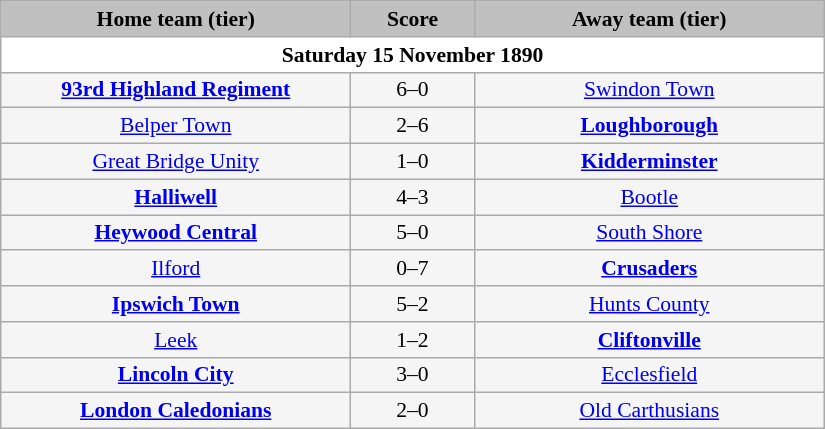<table class="wikitable" style="width: 550px; background:WhiteSmoke; text-align:center; font-size:90%">
<tr>
<td scope="col" style="width: 42.50%; background:silver;"><strong>Home team (tier)</strong></td>
<td scope="col" style="width: 15.00%; background:silver;"><strong>Score</strong></td>
<td scope="col" style="width: 42.50%; background:silver;"><strong>Away team (tier)</strong></td>
</tr>
<tr>
<td colspan="3" style= background:White><strong>Saturday 15 November 1890</strong></td>
</tr>
<tr>
<td><strong><a href='#'>93rd Highland Regiment</a></strong></td>
<td>6–0</td>
<td><a href='#'>Swindon Town</a></td>
</tr>
<tr>
<td><a href='#'>Belper Town</a></td>
<td>2–6</td>
<td><strong><a href='#'>Loughborough</a></strong></td>
</tr>
<tr>
<td><a href='#'>Great Bridge Unity</a></td>
<td>1–0</td>
<td><strong><a href='#'>Kidderminster</a></strong></td>
</tr>
<tr>
<td><strong><a href='#'>Halliwell</a></strong></td>
<td>4–3</td>
<td><a href='#'>Bootle</a></td>
</tr>
<tr>
<td><strong><a href='#'>Heywood Central</a></strong></td>
<td>5–0</td>
<td><a href='#'>South Shore</a></td>
</tr>
<tr>
<td><a href='#'>Ilford</a></td>
<td>0–7</td>
<td><strong><a href='#'>Crusaders</a></strong></td>
</tr>
<tr>
<td><strong><a href='#'>Ipswich Town</a></strong></td>
<td>5–2</td>
<td><a href='#'>Hunts County</a></td>
</tr>
<tr>
<td><a href='#'>Leek</a></td>
<td>1–2</td>
<td><strong><a href='#'>Cliftonville</a></strong></td>
</tr>
<tr>
<td><strong><a href='#'>Lincoln City</a></strong></td>
<td>3–0</td>
<td><a href='#'>Ecclesfield</a></td>
</tr>
<tr>
<td><strong><a href='#'>London Caledonians</a></strong></td>
<td>2–0</td>
<td><a href='#'>Old Carthusians</a></td>
</tr>
</table>
